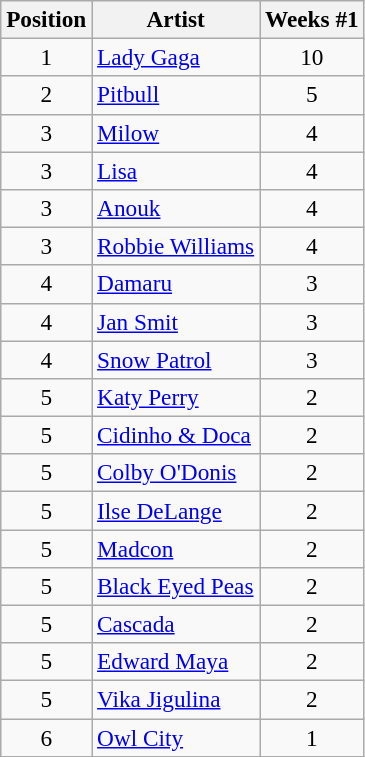<table class="wikitable sortable" style="font-size:97%;">
<tr>
<th>Position</th>
<th>Artist</th>
<th>Weeks #1</th>
</tr>
<tr>
<td align="center">1</td>
<td><a href='#'>Lady Gaga</a></td>
<td align="center">10</td>
</tr>
<tr>
<td align="center">2</td>
<td><a href='#'>Pitbull</a></td>
<td align="center">5</td>
</tr>
<tr>
<td align="center">3</td>
<td><a href='#'>Milow</a></td>
<td align="center">4</td>
</tr>
<tr>
<td align="center">3</td>
<td><a href='#'>Lisa</a></td>
<td align="center">4</td>
</tr>
<tr>
<td align="center">3</td>
<td><a href='#'>Anouk</a></td>
<td align="center">4</td>
</tr>
<tr>
<td align="center">3</td>
<td><a href='#'>Robbie Williams</a></td>
<td align="center">4</td>
</tr>
<tr>
<td align="center">4</td>
<td><a href='#'>Damaru</a></td>
<td align="center">3</td>
</tr>
<tr>
<td align="center">4</td>
<td><a href='#'>Jan Smit</a></td>
<td align="center">3</td>
</tr>
<tr s>
<td align="center">4</td>
<td><a href='#'>Snow Patrol</a></td>
<td align="center">3</td>
</tr>
<tr>
<td align="center">5</td>
<td><a href='#'>Katy Perry</a></td>
<td align="center">2</td>
</tr>
<tr>
<td align="center">5</td>
<td><a href='#'>Cidinho & Doca</a></td>
<td align="center">2</td>
</tr>
<tr>
<td align="center">5</td>
<td><a href='#'>Colby O'Donis</a></td>
<td align="center">2</td>
</tr>
<tr>
<td align="center">5</td>
<td><a href='#'>Ilse DeLange</a></td>
<td align="center">2</td>
</tr>
<tr>
<td align="center">5</td>
<td><a href='#'>Madcon</a></td>
<td align="center">2</td>
</tr>
<tr>
<td align="center">5</td>
<td><a href='#'>Black Eyed Peas</a></td>
<td align="center">2</td>
</tr>
<tr>
<td align="center">5</td>
<td><a href='#'>Cascada</a></td>
<td align="center">2</td>
</tr>
<tr>
<td align="center">5</td>
<td><a href='#'>Edward Maya</a></td>
<td align="center">2</td>
</tr>
<tr>
<td align="center">5</td>
<td><a href='#'>Vika Jigulina</a></td>
<td align="center">2</td>
</tr>
<tr>
<td align="center">6</td>
<td><a href='#'>Owl City</a></td>
<td align="center">1</td>
</tr>
</table>
